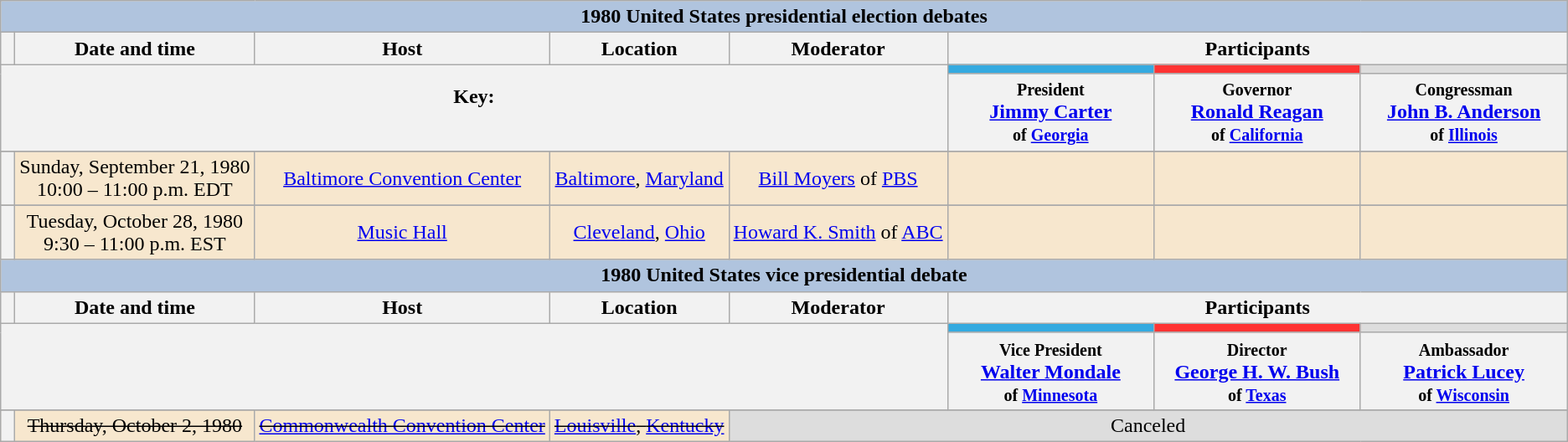<table class="wikitable">
<tr>
<th colspan="17" style="background:#B0C4DE">1980 United States presidential election debates</th>
</tr>
<tr>
<th style="white-space:nowrap;"> </th>
<th>Date and time</th>
<th>Host</th>
<th>Location</th>
<th>Moderator</th>
<th colspan="11" scope="col">Participants</th>
</tr>
<tr>
<th colspan="5" rowspan="2">Key:<br>     </th>
<th scope="col" style="width:10em; background: #34AAE0;"><small><a href='#'></a></small></th>
<th scope="col" style="width:10em; background: #FF3333;"><small><a href='#'></a></small></th>
<th scope="col" style="width:10em; background: #DDDDDD;"><small><a href='#'></a></small></th>
</tr>
<tr>
<th><small>President</small><br><a href='#'>Jimmy Carter</a><br><small>of <a href='#'>Georgia</a></small></th>
<th><small>Governor</small><br><a href='#'>Ronald Reagan</a><br><small>of <a href='#'>California</a></small></th>
<th><small>Congressman</small><br><a href='#'>John B. Anderson</a><br><small>of <a href='#'>Illinois</a></small></th>
</tr>
<tr>
</tr>
<tr bgcolor="#F7E7CE">
<th></th>
<td style="white-space:nowrap; text-align:center;">Sunday, September 21, 1980<br>10:00 – 11:00 p.m. EDT</td>
<td style="white-space:nowrap; text-align:center;"><a href='#'>Baltimore Convention Center</a></td>
<td style="white-space:nowrap; text-align:center;"><a href='#'>Baltimore</a>, <a href='#'>Maryland</a></td>
<td style="white-space:nowrap; text-align:center;"><a href='#'>Bill Moyers</a> of <a href='#'>PBS</a></td>
<td></td>
<td></td>
<td></td>
</tr>
<tr>
</tr>
<tr bgcolor="#F7E7CE">
<th></th>
<td style="white-space:nowrap; text-align:center;">Tuesday, October 28, 1980<br>9:30 – 11:00 p.m. EST</td>
<td style="white-space:nowrap; text-align:center;"><a href='#'>Music Hall</a></td>
<td style="white-space:nowrap; text-align:center;"><a href='#'>Cleveland</a>, <a href='#'>Ohio</a></td>
<td style="white-space:nowrap; text-align:center;"><a href='#'>Howard K. Smith</a> of <a href='#'>ABC</a></td>
<td></td>
<td></td>
<td></td>
</tr>
<tr>
<th style="background:#B0C4DE" colspan="16">1980 United States vice presidential debate</th>
</tr>
<tr>
<th style="white-space:nowrap;"> </th>
<th>Date and time</th>
<th>Host</th>
<th>Location</th>
<th>Moderator</th>
<th scope="col" colspan="10">Participants</th>
</tr>
<tr>
<th colspan="5" rowspan="2"></th>
<th scope="col" style="width:10em; background: #34AAE0;"><small><a href='#'></a></small></th>
<th scope="col" style="width:10em; background: #FF3333;"><small><a href='#'></a></small></th>
<th scope="col" style="width:10em; background: #DDDDDD;"><small><a href='#'></a></small></th>
</tr>
<tr>
<th><small>Vice President</small><br><a href='#'>Walter Mondale</a><br><small>of <a href='#'>Minnesota</a></small></th>
<th><small>Director</small><br><a href='#'>George H. W. Bush</a><br><small>of <a href='#'>Texas</a></small></th>
<th><small>Ambassador</small><br><a href='#'>Patrick Lucey</a><br><small>of <a href='#'>Wisconsin</a></small></th>
</tr>
<tr>
</tr>
<tr bgcolor="#F7E7CE">
<th></th>
<td style="white-space:nowrap; text-align:center;"><s>Thursday, October 2, 1980</s></td>
<td style="white-space:nowrap; text-align:center;"><s><a href='#'>Commonwealth Convention Center</a></s></td>
<td style="white-space:nowrap; text-align:center;"><s><a href='#'>Louisville</a>, <a href='#'>Kentucky</a></s></td>
<td style="background:#dddddd; color:black; text-align:center;" colspan=4>Canceled</td>
</tr>
</table>
